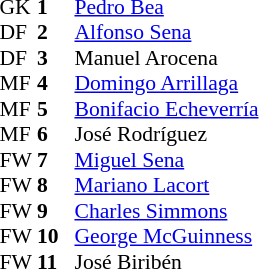<table style="font-size:90%; margin:0.2em auto;" cellspacing="0" cellpadding="0">
<tr>
<th width="25"></th>
<th width="25"></th>
</tr>
<tr>
<td>GK</td>
<td><strong>1</strong></td>
<td> <a href='#'>Pedro Bea</a></td>
</tr>
<tr>
<td>DF</td>
<td><strong>2</strong></td>
<td> <a href='#'>Alfonso Sena</a></td>
</tr>
<tr>
<td>DF</td>
<td><strong>3</strong></td>
<td> Manuel Arocena</td>
</tr>
<tr>
<td>MF</td>
<td><strong>4</strong></td>
<td> <a href='#'>Domingo Arrillaga</a></td>
</tr>
<tr>
<td>MF</td>
<td><strong>5</strong></td>
<td> <a href='#'>Bonifacio Echeverría</a></td>
</tr>
<tr>
<td>MF</td>
<td><strong>6</strong></td>
<td> José Rodríguez</td>
</tr>
<tr>
<td>FW</td>
<td><strong>7</strong></td>
<td> <a href='#'>Miguel Sena</a></td>
</tr>
<tr>
<td>FW</td>
<td><strong>8</strong></td>
<td> <a href='#'>Mariano Lacort</a></td>
</tr>
<tr>
<td>FW</td>
<td><strong>9</strong></td>
<td> <a href='#'>Charles Simmons</a></td>
</tr>
<tr>
<td>FW</td>
<td><strong>10</strong></td>
<td> <a href='#'>George McGuinness</a></td>
</tr>
<tr>
<td>FW</td>
<td><strong>11</strong></td>
<td> José Biribén</td>
</tr>
</table>
